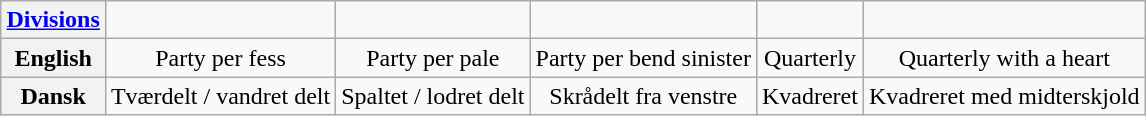<table class="wikitable" style="margin: 1em auto;">
<tr>
<th><a href='#'>Divisions</a></th>
<td align="center"></td>
<td align="center"></td>
<td align="center"></td>
<td align="center"></td>
<td align="center"></td>
</tr>
<tr>
<th>English</th>
<td align="center">Party per fess</td>
<td align="center">Party per pale</td>
<td align="center">Party per bend sinister</td>
<td align="center">Quarterly</td>
<td align="center">Quarterly with a heart</td>
</tr>
<tr>
<th>Dansk</th>
<td align="center">Tværdelt / vandret delt</td>
<td align="center">Spaltet / lodret delt</td>
<td align="center">Skrådelt fra venstre</td>
<td align="center">Kvadreret</td>
<td align="center">Kvadreret med midterskjold</td>
</tr>
</table>
